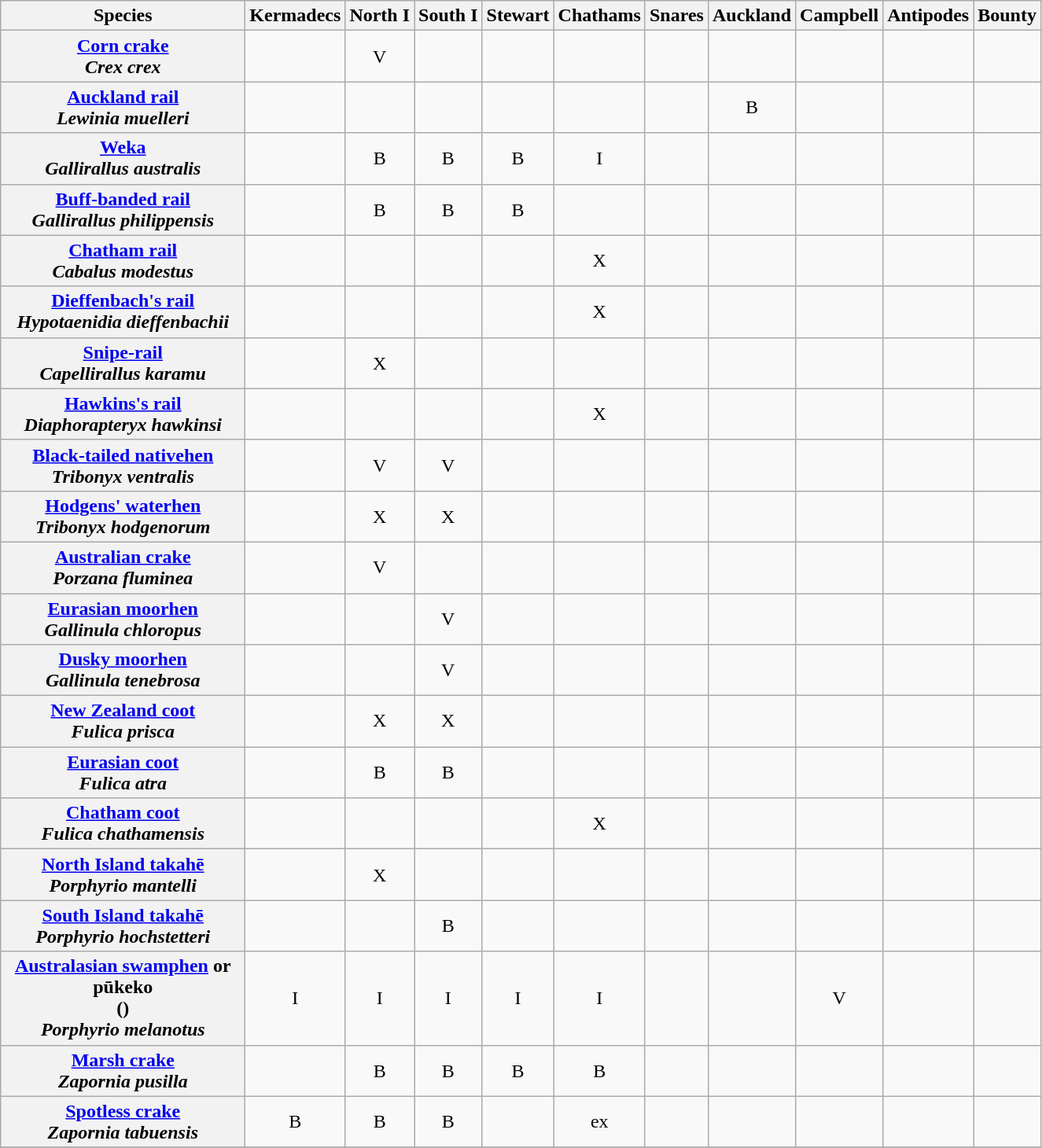<table class="wikitable" style="text-align:center">
<tr>
<th width="200">Species</th>
<th>Kermadecs</th>
<th>North I</th>
<th>South I</th>
<th>Stewart</th>
<th>Chathams</th>
<th>Snares</th>
<th>Auckland</th>
<th>Campbell</th>
<th>Antipodes</th>
<th>Bounty</th>
</tr>
<tr>
<th><a href='#'>Corn crake</a><br><em>Crex crex</em></th>
<td></td>
<td>V</td>
<td></td>
<td></td>
<td></td>
<td></td>
<td></td>
<td></td>
<td></td>
<td></td>
</tr>
<tr>
<th><a href='#'>Auckland rail</a><br><em>Lewinia muelleri</em></th>
<td></td>
<td></td>
<td></td>
<td></td>
<td></td>
<td></td>
<td>B</td>
<td></td>
<td></td>
<td></td>
</tr>
<tr>
<th><a href='#'>Weka</a><br><em>Gallirallus australis</em></th>
<td></td>
<td>B</td>
<td>B</td>
<td>B</td>
<td>I</td>
<td></td>
<td></td>
<td></td>
<td></td>
<td></td>
</tr>
<tr>
<th><a href='#'>Buff-banded rail</a><br><em>Gallirallus philippensis</em></th>
<td></td>
<td>B</td>
<td>B</td>
<td>B</td>
<td></td>
<td></td>
<td></td>
<td></td>
<td></td>
<td></td>
</tr>
<tr>
<th><a href='#'>Chatham rail</a><br><em>Cabalus modestus</em></th>
<td></td>
<td></td>
<td></td>
<td></td>
<td>X</td>
<td></td>
<td></td>
<td></td>
<td></td>
<td></td>
</tr>
<tr>
<th><a href='#'>Dieffenbach's rail</a><br><em>Hypotaenidia dieffenbachii</em></th>
<td></td>
<td></td>
<td></td>
<td></td>
<td>X</td>
<td></td>
<td></td>
<td></td>
<td></td>
<td></td>
</tr>
<tr>
<th><a href='#'>Snipe-rail</a><br><em>Capellirallus karamu</em></th>
<td></td>
<td>X</td>
<td></td>
<td></td>
<td></td>
<td></td>
<td></td>
<td></td>
<td></td>
<td></td>
</tr>
<tr>
<th><a href='#'>Hawkins's rail</a><br><em>Diaphorapteryx hawkinsi</em></th>
<td></td>
<td></td>
<td></td>
<td></td>
<td>X</td>
<td></td>
<td></td>
<td></td>
<td></td>
<td></td>
</tr>
<tr>
<th><a href='#'>Black-tailed nativehen</a><br><em>Tribonyx ventralis</em></th>
<td></td>
<td>V</td>
<td>V</td>
<td></td>
<td></td>
<td></td>
<td></td>
<td></td>
<td></td>
<td></td>
</tr>
<tr>
<th><a href='#'>Hodgens' waterhen</a><br><em>Tribonyx hodgenorum</em></th>
<td></td>
<td>X</td>
<td>X</td>
<td></td>
<td></td>
<td></td>
<td></td>
<td></td>
<td></td>
<td></td>
</tr>
<tr>
<th><a href='#'>Australian crake</a><br><em>Porzana fluminea</em></th>
<td></td>
<td>V</td>
<td></td>
<td></td>
<td></td>
<td></td>
<td></td>
<td></td>
<td></td>
<td></td>
</tr>
<tr>
<th><a href='#'>Eurasian moorhen</a><br><em>Gallinula chloropus</em></th>
<td></td>
<td></td>
<td>V</td>
<td></td>
<td></td>
<td></td>
<td></td>
<td></td>
<td></td>
<td></td>
</tr>
<tr>
<th><a href='#'>Dusky moorhen</a><br><em>Gallinula tenebrosa</em></th>
<td></td>
<td></td>
<td>V</td>
<td></td>
<td></td>
<td></td>
<td></td>
<td></td>
<td></td>
<td></td>
</tr>
<tr>
<th><a href='#'>New Zealand coot</a><br><em>Fulica prisca</em></th>
<td></td>
<td>X</td>
<td>X</td>
<td></td>
<td></td>
<td></td>
<td></td>
<td></td>
<td></td>
<td></td>
</tr>
<tr>
<th><a href='#'>Eurasian coot</a><br><em>Fulica atra</em></th>
<td></td>
<td>B</td>
<td>B</td>
<td></td>
<td></td>
<td></td>
<td></td>
<td></td>
<td></td>
<td></td>
</tr>
<tr>
<th><a href='#'>Chatham coot</a><br><em>Fulica chathamensis</em></th>
<td></td>
<td></td>
<td></td>
<td></td>
<td>X</td>
<td></td>
<td></td>
<td></td>
<td></td>
<td></td>
</tr>
<tr>
<th><a href='#'>North Island takahē</a><br><em>Porphyrio mantelli</em></th>
<td></td>
<td>X</td>
<td></td>
<td></td>
<td></td>
<td></td>
<td></td>
<td></td>
<td></td>
<td></td>
</tr>
<tr>
<th><a href='#'>South Island takahē</a><br><em>Porphyrio hochstetteri</em></th>
<td></td>
<td></td>
<td>B</td>
<td></td>
<td></td>
<td></td>
<td></td>
<td></td>
<td></td>
<td></td>
</tr>
<tr>
<th><a href='#'>Australasian swamphen</a> or pūkeko<br>()<br><em>Porphyrio melanotus</em></th>
<td>I</td>
<td>I</td>
<td>I</td>
<td>I</td>
<td>I</td>
<td></td>
<td></td>
<td>V</td>
<td></td>
<td></td>
</tr>
<tr>
<th><a href='#'>Marsh crake</a><br><em>Zapornia pusilla</em></th>
<td></td>
<td>B</td>
<td>B</td>
<td>B</td>
<td>B</td>
<td></td>
<td></td>
<td></td>
<td></td>
<td></td>
</tr>
<tr>
<th><a href='#'>Spotless crake</a><br><em>Zapornia tabuensis</em></th>
<td>B</td>
<td>B</td>
<td>B</td>
<td></td>
<td>ex</td>
<td></td>
<td></td>
<td></td>
<td></td>
<td></td>
</tr>
<tr>
</tr>
</table>
